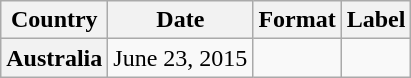<table class="wikitable plainrowheaders">
<tr>
<th scope="col">Country</th>
<th scope="col">Date</th>
<th scope="col">Format</th>
<th scope="col">Label</th>
</tr>
<tr>
<th scope="row">Australia</th>
<td>June 23, 2015</td>
<td></td>
<td></td>
</tr>
</table>
